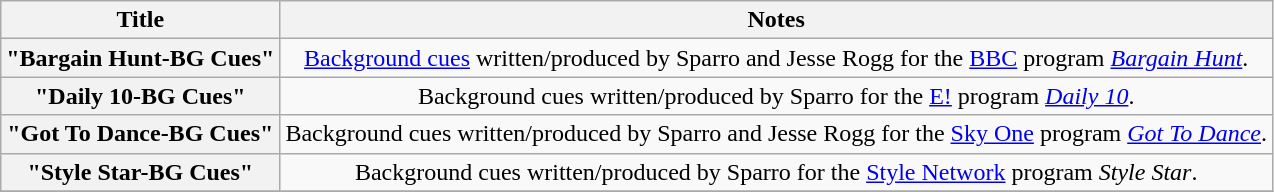<table class="wikitable plainrowheaders" style="text-align:center;">
<tr>
<th scope="col">Title</th>
<th scope="col">Notes</th>
</tr>
<tr>
<th scope="row">"Bargain Hunt-BG Cues"</th>
<td><a href='#'>Background cues</a> written/produced by Sparro and Jesse Rogg for the <a href='#'>BBC</a> program <em><a href='#'>Bargain Hunt</a></em>.</td>
</tr>
<tr>
<th scope="row">"Daily 10-BG Cues"</th>
<td>Background cues written/produced by Sparro for the <a href='#'>E!</a> program <em><a href='#'>Daily 10</a></em>.</td>
</tr>
<tr>
<th scope="row">"Got To Dance-BG Cues"</th>
<td>Background cues written/produced by Sparro and Jesse Rogg for the <a href='#'>Sky One</a> program <em><a href='#'>Got To Dance</a></em>.</td>
</tr>
<tr>
<th scope="row">"Style Star-BG Cues"</th>
<td>Background cues written/produced by Sparro for the <a href='#'>Style Network</a> program <em>Style Star</em>.</td>
</tr>
<tr>
</tr>
</table>
